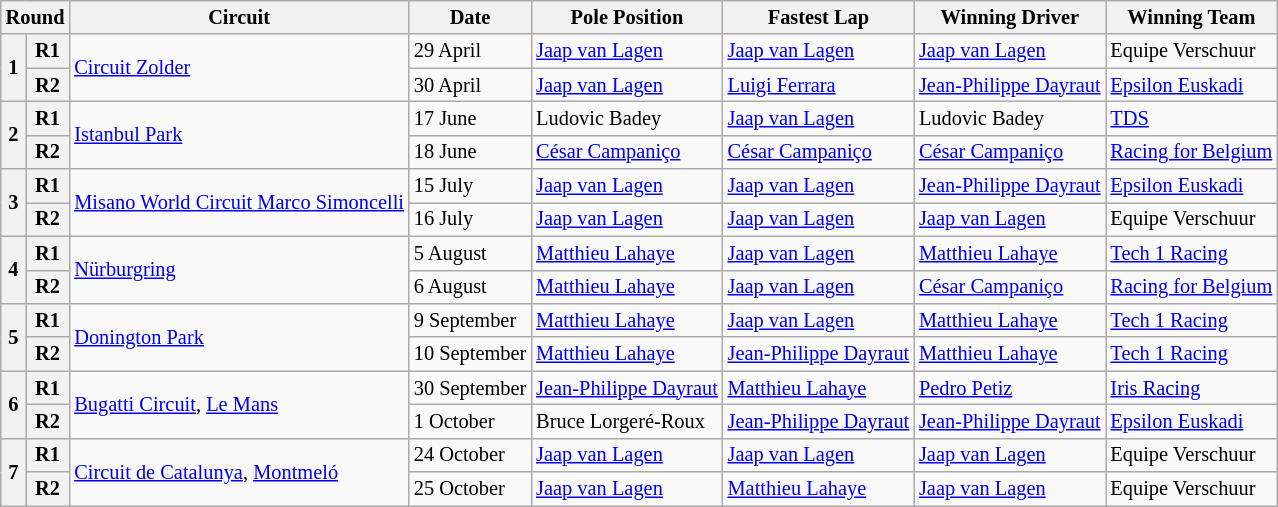<table class="wikitable" style="font-size: 85%">
<tr>
<th colspan=2>Round</th>
<th>Circuit</th>
<th>Date</th>
<th>Pole Position</th>
<th>Fastest Lap</th>
<th>Winning Driver</th>
<th>Winning Team</th>
</tr>
<tr>
<th rowspan=2>1</th>
<th>R1</th>
<td rowspan=2> <a href='#'>Circuit Zolder</a></td>
<td>29 April</td>
<td> <a href='#'>Jaap van Lagen</a></td>
<td> <a href='#'>Jaap van Lagen</a></td>
<td> <a href='#'>Jaap van Lagen</a></td>
<td> Equipe Verschuur</td>
</tr>
<tr>
<th>R2</th>
<td>30 April</td>
<td> <a href='#'>Jaap van Lagen</a></td>
<td> <a href='#'>Luigi Ferrara</a></td>
<td> <a href='#'>Jean-Philippe Dayraut</a></td>
<td> <a href='#'>Epsilon Euskadi</a></td>
</tr>
<tr>
<th rowspan=2>2</th>
<th>R1</th>
<td rowspan=2> <a href='#'>Istanbul Park</a></td>
<td>17 June</td>
<td> Ludovic Badey</td>
<td> <a href='#'>Jaap van Lagen</a></td>
<td> Ludovic Badey</td>
<td> <a href='#'>TDS</a></td>
</tr>
<tr>
<th>R2</th>
<td>18 June</td>
<td> <a href='#'>César Campaniço</a></td>
<td> <a href='#'>César Campaniço</a></td>
<td> <a href='#'>César Campaniço</a></td>
<td> <a href='#'>Racing for Belgium</a></td>
</tr>
<tr>
<th rowspan=2>3</th>
<th>R1</th>
<td rowspan=2> <a href='#'>Misano World Circuit Marco Simoncelli</a></td>
<td>15 July</td>
<td> <a href='#'>Jaap van Lagen</a></td>
<td> <a href='#'>Jaap van Lagen</a></td>
<td> <a href='#'>Jean-Philippe Dayraut</a></td>
<td> <a href='#'>Epsilon Euskadi</a></td>
</tr>
<tr>
<th>R2</th>
<td>16 July</td>
<td> <a href='#'>Jaap van Lagen</a></td>
<td> <a href='#'>Jaap van Lagen</a></td>
<td> <a href='#'>Jaap van Lagen</a></td>
<td> Equipe Verschuur</td>
</tr>
<tr>
<th rowspan=2>4</th>
<th>R1</th>
<td rowspan=2> <a href='#'>Nürburgring</a></td>
<td>5 August</td>
<td> <a href='#'>Matthieu Lahaye</a></td>
<td> <a href='#'>Jaap van Lagen</a></td>
<td> <a href='#'>Matthieu Lahaye</a></td>
<td> <a href='#'>Tech 1 Racing</a></td>
</tr>
<tr>
<th>R2</th>
<td>6 August</td>
<td> <a href='#'>Matthieu Lahaye</a></td>
<td> <a href='#'>Jaap van Lagen</a></td>
<td> <a href='#'>César Campaniço</a></td>
<td> <a href='#'>Racing for Belgium</a></td>
</tr>
<tr>
<th rowspan=2>5</th>
<th>R1</th>
<td rowspan=2> <a href='#'>Donington Park</a></td>
<td>9 September</td>
<td> <a href='#'>Matthieu Lahaye</a></td>
<td> <a href='#'>Jaap van Lagen</a></td>
<td> <a href='#'>Matthieu Lahaye</a></td>
<td> <a href='#'>Tech 1 Racing</a></td>
</tr>
<tr>
<th>R2</th>
<td>10 September</td>
<td> <a href='#'>Matthieu Lahaye</a></td>
<td> <a href='#'>Jean-Philippe Dayraut</a></td>
<td> <a href='#'>Matthieu Lahaye</a></td>
<td> <a href='#'>Tech 1 Racing</a></td>
</tr>
<tr>
<th rowspan=2>6</th>
<th>R1</th>
<td rowspan=2> <a href='#'>Bugatti Circuit</a>, <a href='#'>Le Mans</a></td>
<td>30 September</td>
<td> <a href='#'>Jean-Philippe Dayraut</a></td>
<td> <a href='#'>Matthieu Lahaye</a></td>
<td> <a href='#'>Pedro Petiz</a></td>
<td> <a href='#'>Iris Racing</a></td>
</tr>
<tr>
<th>R2</th>
<td>1 October</td>
<td> Bruce Lorgeré-Roux</td>
<td> <a href='#'>Jean-Philippe Dayraut</a></td>
<td> <a href='#'>Jean-Philippe Dayraut</a></td>
<td> <a href='#'>Epsilon Euskadi</a></td>
</tr>
<tr>
<th rowspan=2>7</th>
<th>R1</th>
<td rowspan=2> <a href='#'>Circuit de Catalunya</a>, <a href='#'>Montmeló</a></td>
<td>24 October</td>
<td> <a href='#'>Jaap van Lagen</a></td>
<td> <a href='#'>Jaap van Lagen</a></td>
<td> <a href='#'>Jaap van Lagen</a></td>
<td> Equipe Verschuur</td>
</tr>
<tr>
<th>R2</th>
<td>25 October</td>
<td> <a href='#'>Jaap van Lagen</a></td>
<td> <a href='#'>Matthieu Lahaye</a></td>
<td> <a href='#'>Jaap van Lagen</a></td>
<td> Equipe Verschuur</td>
</tr>
</table>
